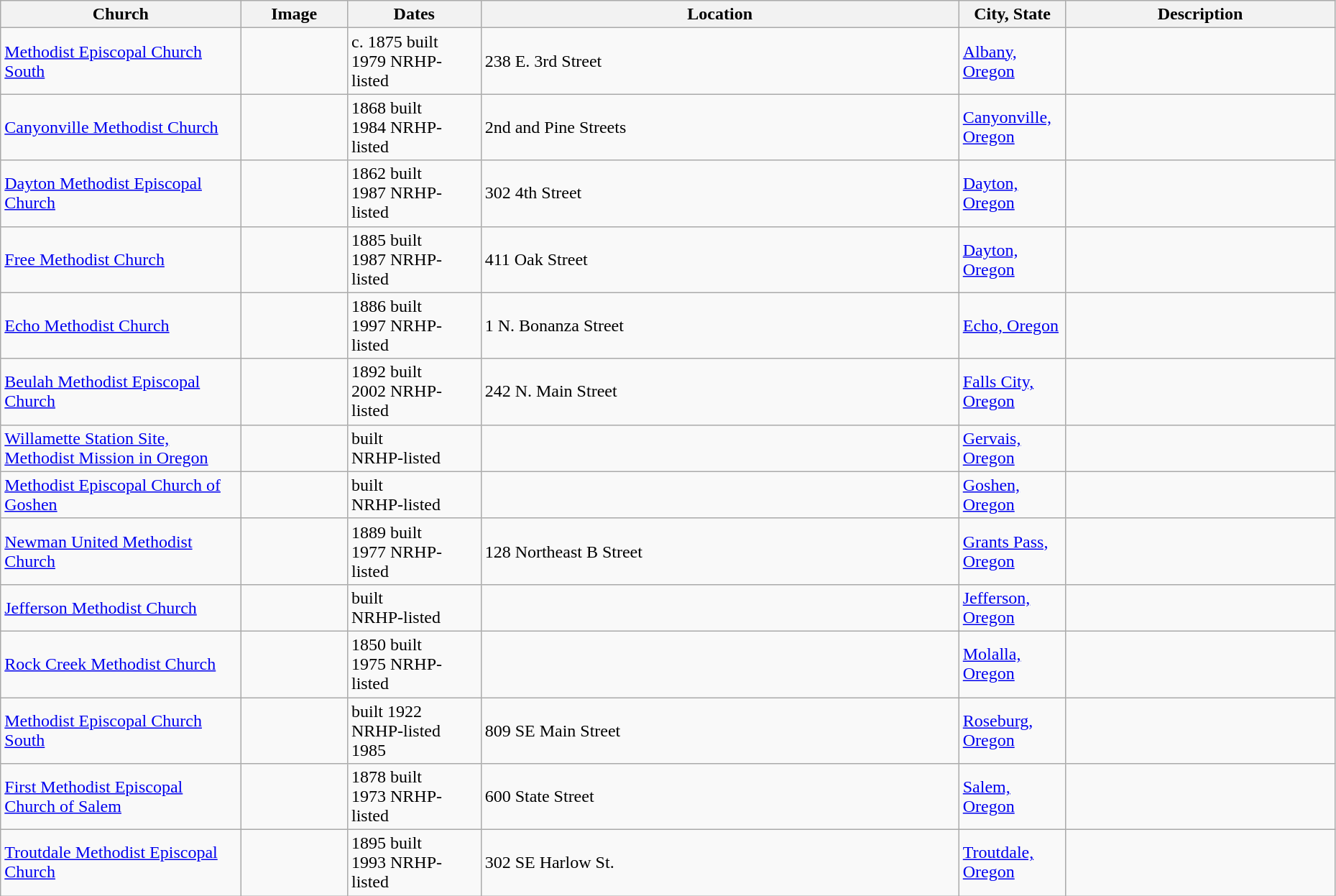<table class="wikitable sortable" style="width:98%">
<tr>
<th style="width:18%;"><strong>Church</strong></th>
<th style="width:8%;" class="unsortable"><strong>Image</strong></th>
<th style="width:10%;"><strong>Dates</strong></th>
<th><strong>Location</strong></th>
<th style="width:8%;"><strong>City, State</strong></th>
<th class="unsortable"><strong>Description</strong></th>
</tr>
<tr>
<td><a href='#'>Methodist Episcopal Church South</a></td>
<td></td>
<td>c. 1875 built <br>1979 NRHP-listed</td>
<td>238 E. 3rd Street<br><small></small></td>
<td><a href='#'>Albany, Oregon</a></td>
<td></td>
</tr>
<tr>
<td><a href='#'>Canyonville Methodist Church</a></td>
<td></td>
<td>1868 built <br>1984 NRHP-listed</td>
<td>2nd and Pine Streets<br><small></small></td>
<td><a href='#'>Canyonville, Oregon</a></td>
<td></td>
</tr>
<tr>
<td><a href='#'>Dayton Methodist Episcopal Church</a></td>
<td></td>
<td>1862 built <br>1987 NRHP-listed</td>
<td>302 4th Street</td>
<td><a href='#'>Dayton, Oregon</a></td>
<td></td>
</tr>
<tr>
<td><a href='#'>Free Methodist Church</a></td>
<td></td>
<td>1885 built <br>1987 NRHP-listed</td>
<td>411 Oak Street<br><small></small></td>
<td><a href='#'>Dayton, Oregon</a></td>
<td></td>
</tr>
<tr>
<td><a href='#'>Echo Methodist Church</a></td>
<td></td>
<td>1886 built <br>1997 NRHP-listed</td>
<td>1 N. Bonanza Street<br><small></small></td>
<td><a href='#'>Echo, Oregon</a></td>
<td></td>
</tr>
<tr>
<td><a href='#'>Beulah Methodist Episcopal Church</a></td>
<td></td>
<td>1892 built <br>2002 NRHP-listed</td>
<td>242 N. Main Street<br><small></small></td>
<td><a href='#'>Falls City, Oregon</a></td>
<td></td>
</tr>
<tr>
<td><a href='#'>Willamette Station Site, Methodist Mission in Oregon</a></td>
<td></td>
<td>built<br> NRHP-listed</td>
<td></td>
<td><a href='#'>Gervais, Oregon</a></td>
<td></td>
</tr>
<tr>
<td><a href='#'>Methodist Episcopal Church of Goshen</a></td>
<td></td>
<td>built<br> NRHP-listed</td>
<td></td>
<td><a href='#'>Goshen, Oregon</a></td>
<td></td>
</tr>
<tr>
<td><a href='#'>Newman United Methodist Church</a></td>
<td></td>
<td>1889 built <br>1977 NRHP-listed</td>
<td>128 Northeast B Street<br><small></small></td>
<td><a href='#'>Grants Pass, Oregon</a></td>
<td></td>
</tr>
<tr>
<td><a href='#'>Jefferson Methodist Church</a></td>
<td></td>
<td>built<br> NRHP-listed</td>
<td></td>
<td><a href='#'>Jefferson, Oregon</a></td>
<td></td>
</tr>
<tr>
<td><a href='#'>Rock Creek Methodist Church</a></td>
<td></td>
<td>1850 built <br>1975 NRHP-listed</td>
<td></td>
<td><a href='#'>Molalla, Oregon</a></td>
<td></td>
</tr>
<tr>
<td><a href='#'>Methodist Episcopal Church South</a></td>
<td></td>
<td>built 1922<br> NRHP-listed 1985</td>
<td>809 SE Main Street<br><small></small></td>
<td><a href='#'>Roseburg, Oregon</a></td>
<td></td>
</tr>
<tr>
<td><a href='#'>First Methodist Episcopal Church of Salem</a></td>
<td></td>
<td>1878 built<br>1973 NRHP-listed</td>
<td>600 State Street<br><small></small></td>
<td><a href='#'>Salem, Oregon</a></td>
<td></td>
</tr>
<tr>
<td><a href='#'>Troutdale Methodist Episcopal Church</a></td>
<td></td>
<td>1895 built <br>1993 NRHP-listed</td>
<td>302 SE Harlow St.<br><small></small></td>
<td><a href='#'>Troutdale, Oregon</a></td>
<td></td>
</tr>
</table>
